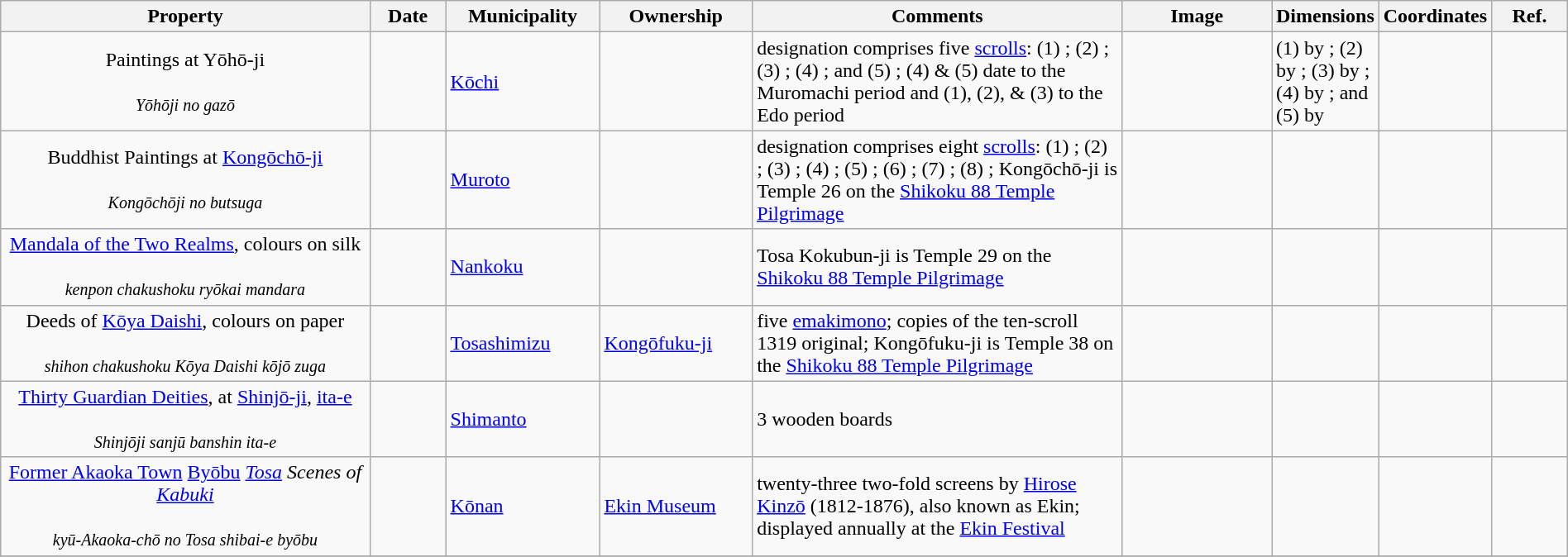<table class="wikitable sortable"  style="width:100%;">
<tr>
<th width="25%" align="left">Property</th>
<th width="5%" align="left">Date</th>
<th width="10%" align="left">Municipality</th>
<th width="10%" align="left">Ownership</th>
<th width="25%" align="left" class="unsortable">Comments</th>
<th width="10%" align="left" class="unsortable">Image</th>
<th width="5%" align="left" class="unsortable">Dimensions</th>
<th width="5%" align="left" class="unsortable">Coordinates</th>
<th width="5%" align="left" class="unsortable">Ref.</th>
</tr>
<tr>
<td align="center">Paintings at Yōhō-ji<br><br><small><em>Yōhōji no gazō</em></small></td>
<td></td>
<td><a href='#'>Kōchi</a></td>
<td></td>
<td>designation comprises five <a href='#'>scrolls</a>: (1) ; (2) ; (3) ; (4) ; and (5) ; (4) & (5) date to the Muromachi period and (1), (2), & (3) to the Edo period</td>
<td></td>
<td>(1)  by ; (2)  by ; (3)  by ; (4)  by ; and (5)  by </td>
<td></td>
<td></td>
</tr>
<tr>
<td align="center">Buddhist Paintings at <a href='#'>Kongōchō-ji</a><br><br><small><em>Kongōchōji no butsuga</em></small></td>
<td></td>
<td><a href='#'>Muroto</a></td>
<td></td>
<td>designation comprises eight <a href='#'>scrolls</a>: (1) ; (2) ; (3) ; (4) ; (5) ; (6) ; (7) ; (8) ; Kongōchō-ji is Temple 26 on the <a href='#'>Shikoku 88 Temple Pilgrimage</a></td>
<td></td>
<td></td>
<td></td>
<td></td>
</tr>
<tr>
<td align="center"><a href='#'>Mandala of the Two Realms</a>, colours on silk<br><br><small><em>kenpon chakushoku ryōkai mandara</em></small></td>
<td></td>
<td><a href='#'>Nankoku</a></td>
<td></td>
<td>Tosa Kokubun-ji is Temple 29 on the <a href='#'>Shikoku 88 Temple Pilgrimage</a></td>
<td></td>
<td></td>
<td></td>
<td></td>
</tr>
<tr>
<td align="center">Deeds of <a href='#'>Kōya Daishi</a>, colours on paper<br><br><small><em>shihon chakushoku Kōya Daishi kōjō zuga</em></small></td>
<td></td>
<td><a href='#'>Tosashimizu</a></td>
<td><a href='#'>Kongōfuku-ji</a></td>
<td>five <a href='#'>emakimono</a>; copies of the ten-scroll 1319 original; Kongōfuku-ji is Temple 38 on the <a href='#'>Shikoku 88 Temple Pilgrimage</a></td>
<td></td>
<td></td>
<td></td>
<td></td>
</tr>
<tr>
<td align="center"><a href='#'>Thirty Guardian Deities</a>, at <a href='#'>Shinjō-ji</a>, <a href='#'>ita-e</a><br><br><small><em>Shinjōji sanjū banshin ita-e</em></small></td>
<td></td>
<td><a href='#'>Shimanto</a></td>
<td></td>
<td>3 wooden boards</td>
<td></td>
<td></td>
<td></td>
<td></td>
</tr>
<tr>
<td align="center"><a href='#'>Former Akaoka Town</a> <a href='#'>Byōbu</a> <em><a href='#'>Tosa</a> Scenes of <a href='#'>Kabuki</a></em><br><br><small><em>kyū-Akaoka-chō no Tosa shibai-e byōbu</em></small></td>
<td></td>
<td><a href='#'>Kōnan</a></td>
<td><a href='#'>Ekin Museum</a></td>
<td>twenty-three two-fold screens by <a href='#'>Hirose Kinzō</a> (1812-1876), also known as Ekin; displayed annually at the <a href='#'>Ekin Festival</a></td>
<td></td>
<td></td>
<td></td>
<td></td>
</tr>
<tr>
</tr>
</table>
